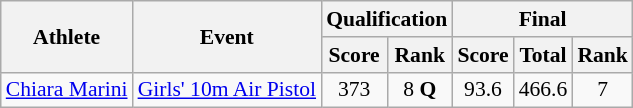<table class="wikitable" style="font-size:90%">
<tr>
<th rowspan="2">Athlete</th>
<th rowspan="2">Event</th>
<th colspan="2">Qualification</th>
<th colspan="3">Final</th>
</tr>
<tr>
<th>Score</th>
<th>Rank</th>
<th>Score</th>
<th>Total</th>
<th>Rank</th>
</tr>
<tr>
<td><a href='#'>Chiara Marini</a></td>
<td><a href='#'>Girls' 10m Air Pistol</a></td>
<td align=center>373</td>
<td align=center>8 <strong>Q</strong></td>
<td align=center>93.6</td>
<td align=center>466.6</td>
<td align=center>7</td>
</tr>
</table>
